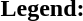<table class="toccolours" style="font-size:100%; white-space:nowrap;">
<tr>
<td><strong>Legend:</strong></td>
</tr>
<tr>
<td></td>
</tr>
<tr>
<td></td>
</tr>
</table>
